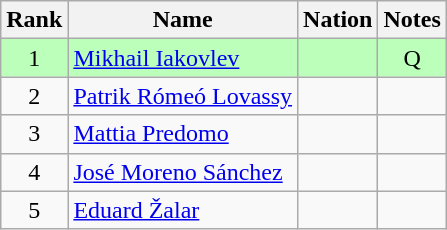<table class="wikitable sortable" style="text-align:center">
<tr>
<th>Rank</th>
<th>Name</th>
<th>Nation</th>
<th>Notes</th>
</tr>
<tr bgcolor=bbffbb>
<td>1</td>
<td align=left><a href='#'>Mikhail Iakovlev</a></td>
<td align=left></td>
<td>Q</td>
</tr>
<tr>
<td>2</td>
<td align=left><a href='#'>Patrik Rómeó Lovassy</a></td>
<td align=left></td>
<td></td>
</tr>
<tr>
<td>3</td>
<td align=left><a href='#'>Mattia Predomo</a></td>
<td align=left></td>
<td></td>
</tr>
<tr>
<td>4</td>
<td align=left><a href='#'>José Moreno Sánchez</a></td>
<td align=left></td>
<td></td>
</tr>
<tr>
<td>5</td>
<td align=left><a href='#'>Eduard Žalar</a></td>
<td align=left></td>
<td></td>
</tr>
</table>
